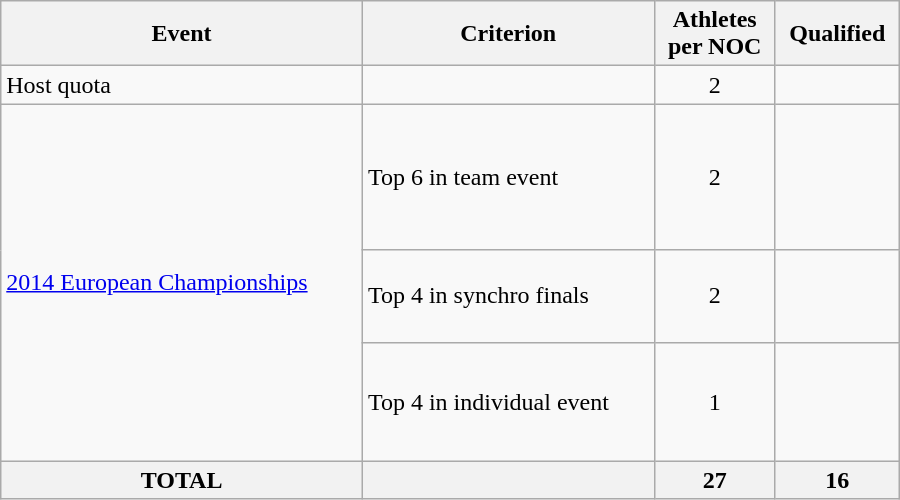<table class="wikitable" width=600>
<tr>
<th>Event</th>
<th>Criterion</th>
<th>Athletes<br>per NOC</th>
<th>Qualified</th>
</tr>
<tr>
<td>Host quota</td>
<td></td>
<td align=center>2</td>
<td></td>
</tr>
<tr>
<td rowspan=3><a href='#'>2014 European Championships</a></td>
<td>Top 6 in team event</td>
<td align=center>2</td>
<td><br><br><br><br><br></td>
</tr>
<tr>
<td>Top 4 in synchro finals</td>
<td align=center>2</td>
<td><br><br><br></td>
</tr>
<tr>
<td>Top 4 in individual event</td>
<td align=center>1</td>
<td><br><br><br><br></td>
</tr>
<tr>
<th colspan="1">TOTAL</th>
<th></th>
<th>27</th>
<th>16</th>
</tr>
</table>
